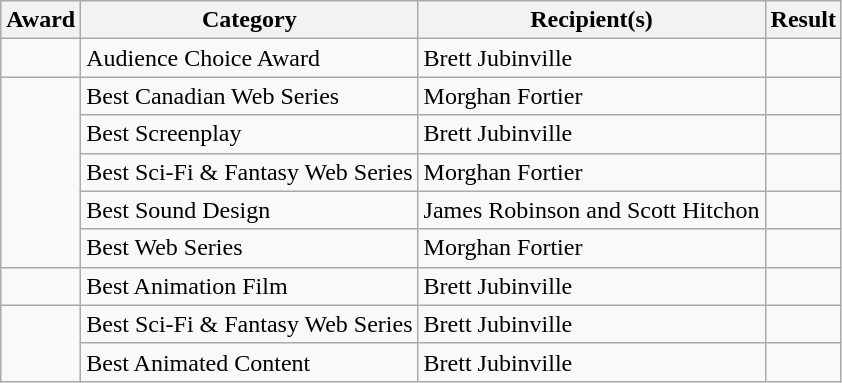<table class="wikitable sortable">
<tr>
<th>Award</th>
<th>Category</th>
<th>Recipient(s)</th>
<th>Result</th>
</tr>
<tr>
<td></td>
<td>Audience Choice Award</td>
<td>Brett Jubinville</td>
<td></td>
</tr>
<tr>
<td rowspan="5"></td>
<td>Best Canadian Web Series</td>
<td>Morghan Fortier</td>
<td></td>
</tr>
<tr>
<td>Best Screenplay</td>
<td>Brett Jubinville</td>
<td></td>
</tr>
<tr>
<td>Best Sci-Fi & Fantasy Web Series</td>
<td>Morghan Fortier</td>
<td></td>
</tr>
<tr>
<td>Best Sound Design</td>
<td>James Robinson and Scott Hitchon</td>
<td></td>
</tr>
<tr>
<td>Best Web Series</td>
<td>Morghan Fortier</td>
<td></td>
</tr>
<tr>
<td></td>
<td>Best Animation Film</td>
<td>Brett Jubinville</td>
<td></td>
</tr>
<tr>
<td rowspan="2"></td>
<td>Best Sci-Fi & Fantasy Web Series</td>
<td Brett Jubinville>Brett Jubinville</td>
<td></td>
</tr>
<tr>
<td>Best Animated Content</td>
<td Brett Jubinville>Brett Jubinville</td>
<td></td>
</tr>
</table>
